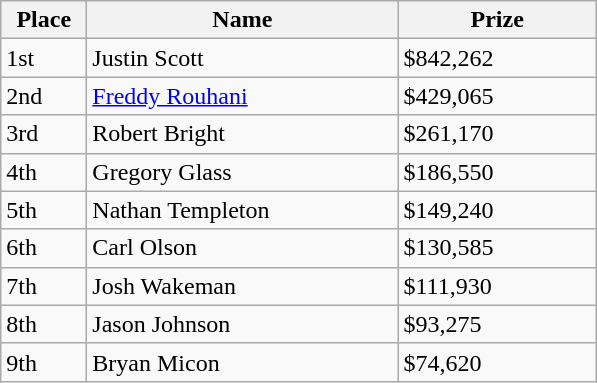<table class="wikitable">
<tr>
<th width="50">Place</th>
<th width="200">Name</th>
<th width="125">Prize</th>
</tr>
<tr>
<td>1st</td>
<td>Justin Scott</td>
<td>$842,262</td>
</tr>
<tr>
<td>2nd</td>
<td><a href='#'>Freddy Rouhani</a></td>
<td>$429,065</td>
</tr>
<tr>
<td>3rd</td>
<td>Robert Bright</td>
<td>$261,170</td>
</tr>
<tr>
<td>4th</td>
<td>Gregory Glass</td>
<td>$186,550</td>
</tr>
<tr>
<td>5th</td>
<td>Nathan Templeton</td>
<td>$149,240</td>
</tr>
<tr>
<td>6th</td>
<td>Carl Olson</td>
<td>$130,585</td>
</tr>
<tr>
<td>7th</td>
<td>Josh Wakeman</td>
<td>$111,930</td>
</tr>
<tr>
<td>8th</td>
<td>Jason Johnson</td>
<td>$93,275</td>
</tr>
<tr>
<td>9th</td>
<td>Bryan Micon</td>
<td>$74,620</td>
</tr>
</table>
